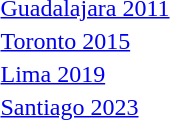<table>
<tr>
<td></td>
<td></td>
<td></td>
<td></td>
</tr>
<tr>
<td><a href='#'>Guadalajara 2011</a></td>
<td></td>
<td></td>
<td></td>
</tr>
<tr>
<td><a href='#'>Toronto 2015</a></td>
<td></td>
<td></td>
<td></td>
</tr>
<tr>
<td><a href='#'>Lima 2019</a></td>
<td></td>
<td></td>
<td></td>
</tr>
<tr>
<td><a href='#'>Santiago 2023</a></td>
<td></td>
<td></td>
<td></td>
</tr>
</table>
